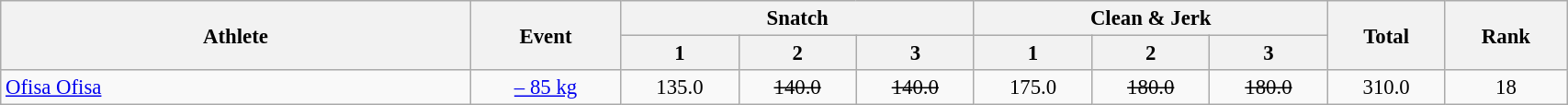<table class=wikitable style="font-size:95%" width="90%">
<tr>
<th rowspan="2">Athlete</th>
<th rowspan="2">Event</th>
<th colspan="3">Snatch</th>
<th colspan="3">Clean & Jerk</th>
<th rowspan="2">Total</th>
<th rowspan="2">Rank</th>
</tr>
<tr>
<th>1</th>
<th>2</th>
<th>3</th>
<th>1</th>
<th>2</th>
<th>3</th>
</tr>
<tr>
<td width=30%><a href='#'>Ofisa Ofisa</a></td>
<td align=center><a href='#'>– 85 kg</a></td>
<td align=center>135.0</td>
<td align=center><s>140.0</s></td>
<td align=center><s>140.0</s></td>
<td align=center>175.0</td>
<td align=center><s>180.0</s></td>
<td align=center><s>180.0</s></td>
<td align=center>310.0</td>
<td align=center>18</td>
</tr>
</table>
